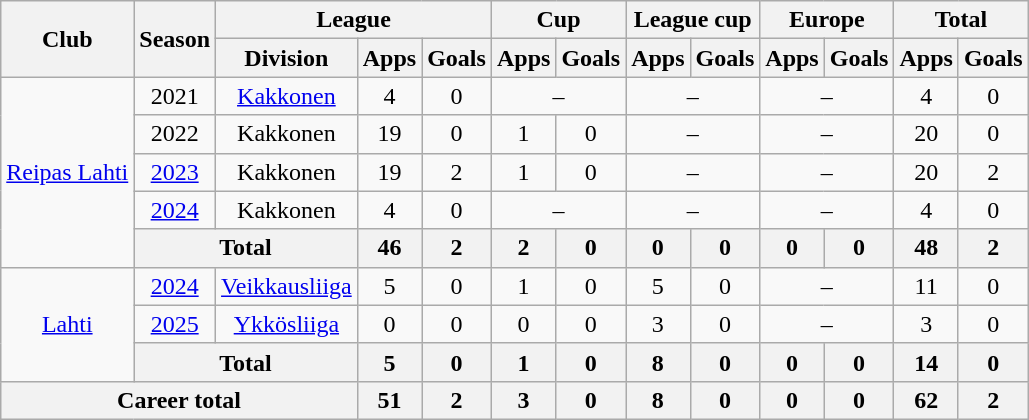<table class="wikitable" style="text-align:center">
<tr>
<th rowspan="2">Club</th>
<th rowspan="2">Season</th>
<th colspan="3">League</th>
<th colspan="2">Cup</th>
<th colspan="2">League cup</th>
<th colspan="2">Europe</th>
<th colspan="2">Total</th>
</tr>
<tr>
<th>Division</th>
<th>Apps</th>
<th>Goals</th>
<th>Apps</th>
<th>Goals</th>
<th>Apps</th>
<th>Goals</th>
<th>Apps</th>
<th>Goals</th>
<th>Apps</th>
<th>Goals</th>
</tr>
<tr>
<td rowspan="5"><a href='#'>Reipas Lahti</a></td>
<td>2021</td>
<td><a href='#'>Kakkonen</a></td>
<td>4</td>
<td>0</td>
<td colspan=2>–</td>
<td colspan=2>–</td>
<td colspan=2>–</td>
<td>4</td>
<td>0</td>
</tr>
<tr>
<td>2022</td>
<td>Kakkonen</td>
<td>19</td>
<td>0</td>
<td>1</td>
<td>0</td>
<td colspan=2>–</td>
<td colspan=2>–</td>
<td>20</td>
<td>0</td>
</tr>
<tr>
<td><a href='#'>2023</a></td>
<td>Kakkonen</td>
<td>19</td>
<td>2</td>
<td>1</td>
<td>0</td>
<td colspan=2>–</td>
<td colspan=2>–</td>
<td>20</td>
<td>2</td>
</tr>
<tr>
<td><a href='#'>2024</a></td>
<td>Kakkonen</td>
<td>4</td>
<td>0</td>
<td colspan=2>–</td>
<td colspan=2>–</td>
<td colspan=2>–</td>
<td>4</td>
<td>0</td>
</tr>
<tr>
<th colspan=2>Total</th>
<th>46</th>
<th>2</th>
<th>2</th>
<th>0</th>
<th>0</th>
<th>0</th>
<th>0</th>
<th>0</th>
<th>48</th>
<th>2</th>
</tr>
<tr>
<td rowspan=3><a href='#'>Lahti</a></td>
<td><a href='#'>2024</a></td>
<td><a href='#'>Veikkausliiga</a></td>
<td>5</td>
<td>0</td>
<td>1</td>
<td>0</td>
<td>5</td>
<td>0</td>
<td colspan=2>–</td>
<td>11</td>
<td>0</td>
</tr>
<tr>
<td><a href='#'>2025</a></td>
<td><a href='#'>Ykkösliiga</a></td>
<td>0</td>
<td>0</td>
<td>0</td>
<td>0</td>
<td>3</td>
<td>0</td>
<td colspan=2>–</td>
<td>3</td>
<td>0</td>
</tr>
<tr>
<th colspan=2>Total</th>
<th>5</th>
<th>0</th>
<th>1</th>
<th>0</th>
<th>8</th>
<th>0</th>
<th>0</th>
<th>0</th>
<th>14</th>
<th>0</th>
</tr>
<tr>
<th colspan="3">Career total</th>
<th>51</th>
<th>2</th>
<th>3</th>
<th>0</th>
<th>8</th>
<th>0</th>
<th>0</th>
<th>0</th>
<th>62</th>
<th>2</th>
</tr>
</table>
